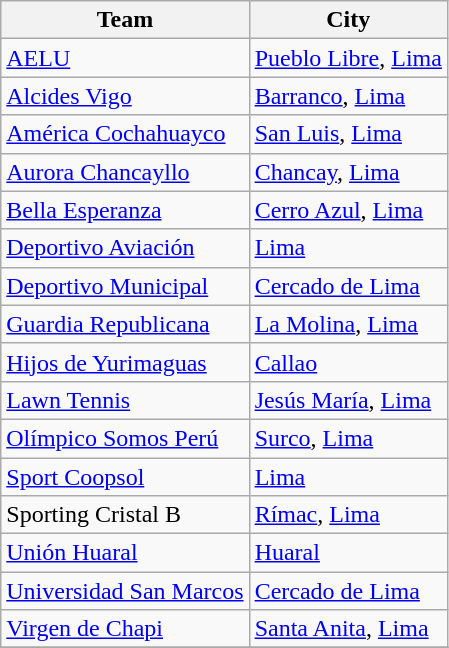<table class="wikitable sortable">
<tr>
<th>Team</th>
<th>City</th>
</tr>
<tr>
<td><a href='#'>AELU</a></td>
<td><a href='#'>Pueblo Libre</a>, <a href='#'>Lima</a></td>
</tr>
<tr>
<td><a href='#'>Alcides Vigo</a></td>
<td><a href='#'>Barranco</a>, <a href='#'>Lima</a></td>
</tr>
<tr>
<td><a href='#'>América Cochahuayco</a></td>
<td><a href='#'>San Luis</a>, <a href='#'>Lima</a></td>
</tr>
<tr>
<td><a href='#'>Aurora Chancayllo</a></td>
<td><a href='#'>Chancay</a>, <a href='#'>Lima</a></td>
</tr>
<tr>
<td><a href='#'>Bella Esperanza</a></td>
<td><a href='#'>Cerro Azul</a>, <a href='#'>Lima</a></td>
</tr>
<tr>
<td><a href='#'>Deportivo Aviación</a></td>
<td><a href='#'>Lima</a></td>
</tr>
<tr>
<td><a href='#'>Deportivo Municipal</a></td>
<td><a href='#'>Cercado de Lima</a></td>
</tr>
<tr>
<td><a href='#'>Guardia Republicana</a></td>
<td><a href='#'>La Molina</a>, <a href='#'>Lima</a></td>
</tr>
<tr>
<td><a href='#'>Hijos de Yurimaguas</a></td>
<td><a href='#'>Callao</a></td>
</tr>
<tr>
<td><a href='#'>Lawn Tennis</a></td>
<td><a href='#'>Jesús María</a>, <a href='#'>Lima</a></td>
</tr>
<tr>
<td><a href='#'>Olímpico Somos Perú</a></td>
<td><a href='#'>Surco</a>, <a href='#'>Lima</a></td>
</tr>
<tr>
<td><a href='#'>Sport Coopsol</a></td>
<td><a href='#'>Lima</a></td>
</tr>
<tr>
<td>Sporting Cristal B</td>
<td><a href='#'>Rímac</a>, <a href='#'>Lima</a></td>
</tr>
<tr>
<td><a href='#'>Unión Huaral</a></td>
<td><a href='#'>Huaral</a></td>
</tr>
<tr>
<td><a href='#'>Universidad San Marcos</a></td>
<td><a href='#'>Cercado de Lima</a></td>
</tr>
<tr>
<td><a href='#'>Virgen de Chapi</a></td>
<td><a href='#'>Santa Anita</a>, <a href='#'>Lima</a></td>
</tr>
<tr>
</tr>
</table>
